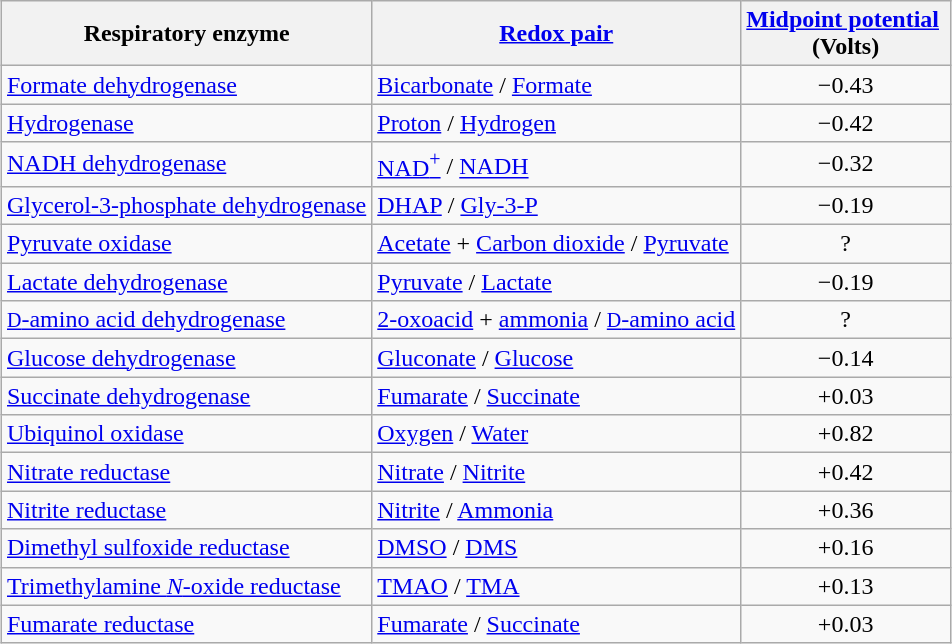<table class="wikitable" style="margin-left: auto; margin-right: auto;">
<tr>
<th>Respiratory enzyme</th>
<th><a href='#'>Redox pair</a></th>
<th><a href='#'>Midpoint potential</a> <br>(Volts)</th>
</tr>
<tr>
<td><a href='#'>Formate dehydrogenase</a></td>
<td><a href='#'>Bicarbonate</a> / <a href='#'>Formate</a></td>
<td align=center>−0.43</td>
</tr>
<tr>
<td><a href='#'>Hydrogenase</a></td>
<td><a href='#'>Proton</a> / <a href='#'>Hydrogen</a></td>
<td align=center>−0.42</td>
</tr>
<tr>
<td><a href='#'>NADH dehydrogenase</a></td>
<td><a href='#'>NAD<sup>+</sup></a> / <a href='#'>NADH</a></td>
<td align=center>−0.32</td>
</tr>
<tr>
<td><a href='#'>Glycerol-3-phosphate dehydrogenase</a></td>
<td><a href='#'>DHAP</a> / <a href='#'>Gly-3-P</a></td>
<td align=center>−0.19</td>
</tr>
<tr>
<td><a href='#'>Pyruvate oxidase</a></td>
<td><a href='#'>Acetate</a> + <a href='#'>Carbon dioxide</a> / <a href='#'>Pyruvate</a></td>
<td align=center>?</td>
</tr>
<tr>
<td><a href='#'>Lactate dehydrogenase</a></td>
<td><a href='#'>Pyruvate</a> / <a href='#'>Lactate</a></td>
<td align=center>−0.19</td>
</tr>
<tr>
<td><a href='#'><small>D</small>-amino acid dehydrogenase</a></td>
<td><a href='#'>2-oxoacid</a> + <a href='#'>ammonia</a> / <a href='#'><small>D</small>-amino acid</a></td>
<td align=center>?</td>
</tr>
<tr>
<td><a href='#'>Glucose dehydrogenase</a></td>
<td><a href='#'>Gluconate</a> / <a href='#'>Glucose</a></td>
<td align=center>−0.14</td>
</tr>
<tr>
<td><a href='#'>Succinate dehydrogenase</a></td>
<td><a href='#'>Fumarate</a> / <a href='#'>Succinate</a></td>
<td align=center>+0.03</td>
</tr>
<tr>
<td><a href='#'>Ubiquinol oxidase</a></td>
<td><a href='#'>Oxygen</a> / <a href='#'>Water</a></td>
<td align=center>+0.82</td>
</tr>
<tr>
<td><a href='#'>Nitrate reductase</a></td>
<td><a href='#'>Nitrate</a> / <a href='#'>Nitrite</a></td>
<td align=center>+0.42</td>
</tr>
<tr>
<td><a href='#'>Nitrite reductase</a></td>
<td><a href='#'>Nitrite</a> / <a href='#'>Ammonia</a></td>
<td align=center>+0.36</td>
</tr>
<tr>
<td><a href='#'>Dimethyl sulfoxide reductase</a></td>
<td><a href='#'>DMSO</a> / <a href='#'>DMS</a></td>
<td align=center>+0.16</td>
</tr>
<tr>
<td><a href='#'>Trimethylamine <em>N</em>-oxide reductase</a></td>
<td><a href='#'>TMAO</a> / <a href='#'>TMA</a></td>
<td align=center>+0.13</td>
</tr>
<tr>
<td><a href='#'>Fumarate reductase</a></td>
<td><a href='#'>Fumarate</a> / <a href='#'>Succinate</a></td>
<td align=center>+0.03</td>
</tr>
</table>
